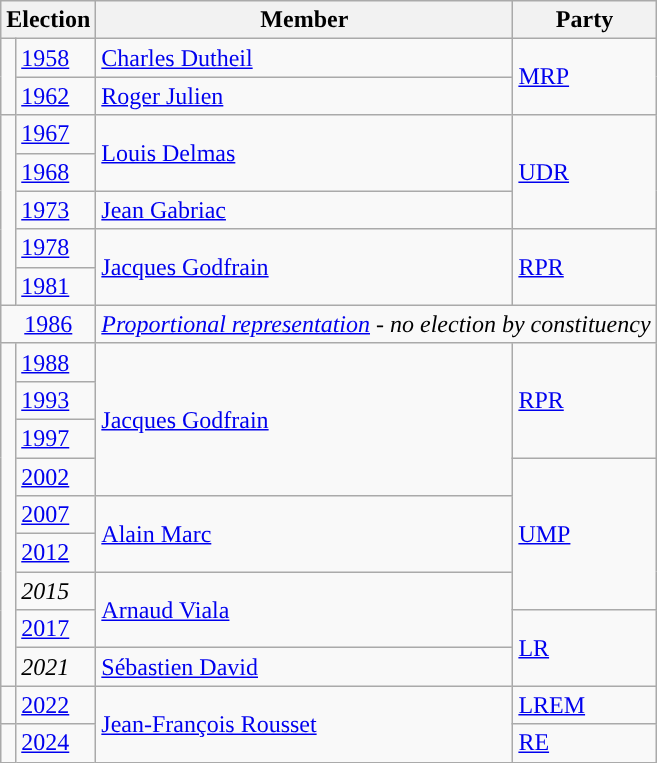<table class="wikitable">
<tr>
<th colspan="2">Election</th>
<th>Member</th>
<th>Party</th>
</tr>
<tr>
<td rowspan="2" style="color:inherit;background-color: "></td>
<td><a href='#'>1958</a></td>
<td><a href='#'>Charles Dutheil</a></td>
<td rowspan="2"><a href='#'>MRP</a></td>
</tr>
<tr>
<td><a href='#'>1962</a></td>
<td><a href='#'>Roger Julien</a></td>
</tr>
<tr>
<td rowspan="5" style="color:inherit;background-color: "></td>
<td><a href='#'>1967</a></td>
<td rowspan="2"><a href='#'>Louis Delmas</a></td>
<td rowspan="3"><a href='#'>UDR</a></td>
</tr>
<tr>
<td><a href='#'>1968</a></td>
</tr>
<tr>
<td><a href='#'>1973</a></td>
<td><a href='#'>Jean Gabriac</a></td>
</tr>
<tr>
<td><a href='#'>1978</a></td>
<td rowspan="2"><a href='#'>Jacques Godfrain</a></td>
<td rowspan="2"><a href='#'>RPR</a></td>
</tr>
<tr>
<td><a href='#'>1981</a></td>
</tr>
<tr>
<td colspan="2" align="center"><a href='#'>1986</a></td>
<td colspan="2"><em><a href='#'>Proportional representation</a> - no election by constituency</em></td>
</tr>
<tr>
<td rowspan="9" style="color:inherit;background-color: "></td>
<td><a href='#'>1988</a></td>
<td rowspan="4"><a href='#'>Jacques Godfrain</a></td>
<td rowspan="3"><a href='#'>RPR</a></td>
</tr>
<tr>
<td><a href='#'>1993</a></td>
</tr>
<tr>
<td><a href='#'>1997</a></td>
</tr>
<tr>
<td><a href='#'>2002</a></td>
<td rowspan="4"><a href='#'>UMP</a></td>
</tr>
<tr>
<td><a href='#'>2007</a></td>
<td rowspan="2"><a href='#'>Alain Marc</a></td>
</tr>
<tr>
<td><a href='#'>2012</a></td>
</tr>
<tr>
<td><em>2015</em></td>
<td rowspan="2"><a href='#'>Arnaud Viala</a></td>
</tr>
<tr>
<td><a href='#'>2017</a></td>
<td rowspan="2"><a href='#'>LR</a></td>
</tr>
<tr>
<td><em>2021</em></td>
<td><a href='#'>Sébastien David</a></td>
</tr>
<tr>
<td style="color:inherit;background:"></td>
<td><a href='#'>2022</a></td>
<td rowspan="2"><a href='#'>Jean-François Rousset</a></td>
<td><a href='#'>LREM</a></td>
</tr>
<tr>
<td style="color:inherit;background:"></td>
<td><a href='#'>2024</a></td>
<td><a href='#'>RE</a></td>
</tr>
</table>
